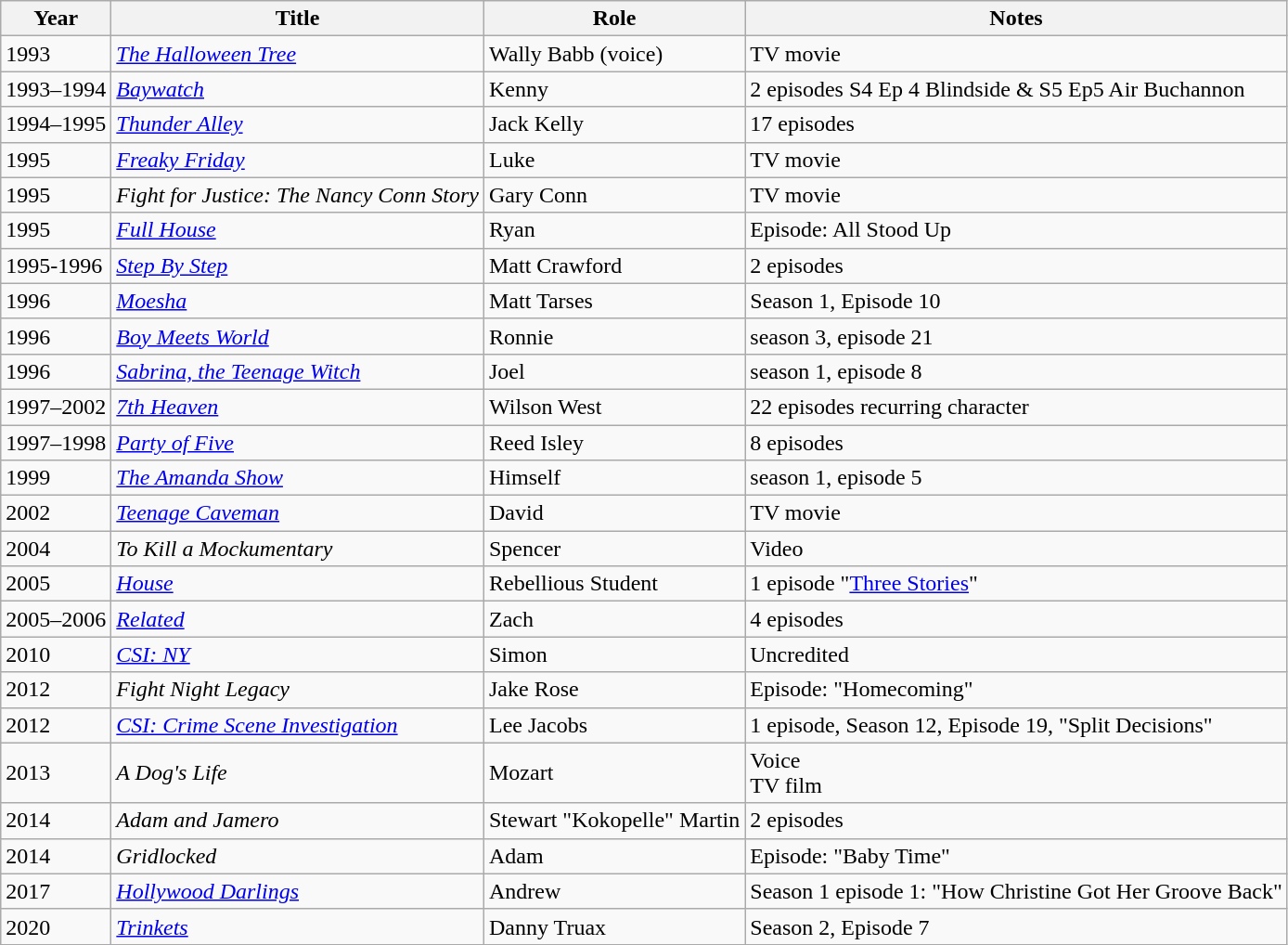<table class="wikitable sortable">
<tr>
<th>Year</th>
<th>Title</th>
<th>Role</th>
<th class="unsortable">Notes</th>
</tr>
<tr>
<td>1993</td>
<td><em><a href='#'>The Halloween Tree</a></em></td>
<td>Wally Babb (voice)</td>
<td>TV movie</td>
</tr>
<tr>
<td>1993–1994</td>
<td><em><a href='#'>Baywatch</a></em></td>
<td>Kenny</td>
<td>2 episodes S4 Ep 4 Blindside & S5 Ep5 Air Buchannon</td>
</tr>
<tr>
<td>1994–1995</td>
<td><em><a href='#'>Thunder Alley</a></em></td>
<td>Jack Kelly</td>
<td>17 episodes</td>
</tr>
<tr>
<td>1995</td>
<td><em><a href='#'>Freaky Friday</a></em></td>
<td>Luke</td>
<td>TV movie</td>
</tr>
<tr>
<td>1995</td>
<td><em>Fight for Justice: The Nancy Conn Story</em></td>
<td>Gary Conn</td>
<td>TV movie</td>
</tr>
<tr>
<td>1995</td>
<td><em><a href='#'>Full House</a></em></td>
<td>Ryan</td>
<td>Episode: All Stood Up</td>
</tr>
<tr>
<td>1995-1996</td>
<td><em><a href='#'>Step By Step</a></em></td>
<td>Matt Crawford</td>
<td>2 episodes</td>
</tr>
<tr>
<td>1996</td>
<td><em><a href='#'>Moesha</a></em></td>
<td>Matt Tarses</td>
<td>Season 1, Episode 10</td>
</tr>
<tr>
<td>1996</td>
<td><em><a href='#'>Boy Meets World</a></em></td>
<td>Ronnie</td>
<td>season 3, episode 21</td>
</tr>
<tr>
<td>1996</td>
<td><em><a href='#'>Sabrina, the Teenage Witch</a></em></td>
<td>Joel</td>
<td>season 1, episode 8</td>
</tr>
<tr>
<td>1997–2002</td>
<td><em><a href='#'>7th Heaven</a></em></td>
<td>Wilson West</td>
<td>22 episodes recurring character</td>
</tr>
<tr>
<td>1997–1998</td>
<td><em><a href='#'>Party of Five</a></em></td>
<td>Reed Isley</td>
<td>8 episodes</td>
</tr>
<tr>
<td>1999</td>
<td><em><a href='#'>The Amanda Show</a></em></td>
<td>Himself</td>
<td>season 1, episode 5</td>
</tr>
<tr>
<td>2002</td>
<td><em><a href='#'>Teenage Caveman</a></em></td>
<td>David</td>
<td>TV movie</td>
</tr>
<tr>
<td>2004</td>
<td><em>To Kill a Mockumentary</em></td>
<td>Spencer</td>
<td>Video</td>
</tr>
<tr>
<td>2005</td>
<td><em><a href='#'>House</a></em></td>
<td>Rebellious Student</td>
<td>1 episode "<a href='#'>Three Stories</a>"</td>
</tr>
<tr>
<td>2005–2006</td>
<td><em><a href='#'>Related</a></em></td>
<td>Zach</td>
<td>4 episodes</td>
</tr>
<tr>
<td>2010</td>
<td><em><a href='#'>CSI: NY</a></em></td>
<td>Simon</td>
<td>Uncredited</td>
</tr>
<tr>
<td>2012</td>
<td><em>Fight Night Legacy</em></td>
<td>Jake Rose</td>
<td>Episode: "Homecoming"</td>
</tr>
<tr>
<td>2012</td>
<td><em><a href='#'>CSI: Crime Scene Investigation</a></em></td>
<td>Lee Jacobs</td>
<td>1 episode, Season 12, Episode 19, "Split Decisions"</td>
</tr>
<tr>
<td>2013</td>
<td><em>A Dog's Life</em></td>
<td>Mozart</td>
<td>Voice<br>TV film</td>
</tr>
<tr>
<td>2014</td>
<td><em>Adam and Jamero</em></td>
<td>Stewart "Kokopelle" Martin</td>
<td>2 episodes</td>
</tr>
<tr>
<td>2014</td>
<td><em>Gridlocked</em></td>
<td>Adam</td>
<td>Episode: "Baby Time"</td>
</tr>
<tr>
<td>2017</td>
<td><em><a href='#'>Hollywood Darlings</a></em></td>
<td>Andrew</td>
<td>Season 1 episode 1: "How Christine Got Her Groove Back"</td>
</tr>
<tr>
<td>2020</td>
<td><em><a href='#'>Trinkets</a></em></td>
<td>Danny Truax</td>
<td>Season 2, Episode 7</td>
</tr>
</table>
